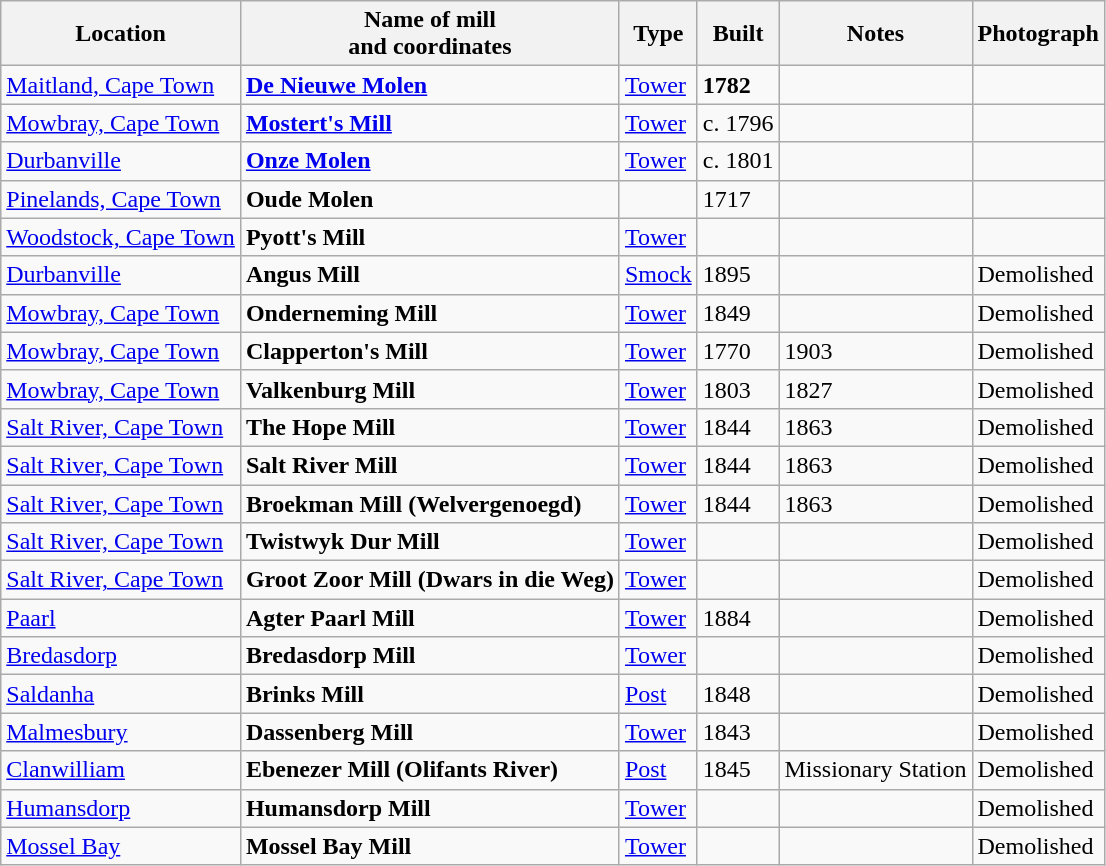<table class="wikitable">
<tr>
<th>Location</th>
<th>Name of mill<br>and coordinates</th>
<th>Type</th>
<th>Built</th>
<th>Notes</th>
<th>Photograph</th>
</tr>
<tr>
<td><a href='#'>Maitland, Cape Town</a></td>
<td><strong><a href='#'>De Nieuwe Molen</a></strong><br></td>
<td><a href='#'>Tower</a></td>
<td><strong>1782</strong></td>
<td></td>
<td></td>
</tr>
<tr>
<td><a href='#'>Mowbray, Cape Town</a></td>
<td><strong><a href='#'>Mostert's Mill</a></strong><br></td>
<td><a href='#'>Tower</a></td>
<td>c. 1796</td>
<td></td>
<td></td>
</tr>
<tr>
<td><a href='#'>Durbanville</a></td>
<td><strong><a href='#'>Onze Molen</a></strong><br></td>
<td><a href='#'>Tower</a></td>
<td>c. 1801</td>
<td></td>
<td></td>
</tr>
<tr>
<td><a href='#'>Pinelands, Cape Town</a></td>
<td><strong>Oude Molen</strong><br></td>
<td></td>
<td>1717</td>
<td></td>
<td></td>
</tr>
<tr>
<td><a href='#'>Woodstock, Cape Town</a></td>
<td><strong>Pyott's Mill</strong></td>
<td><a href='#'>Tower</a></td>
<td></td>
<td></td>
<td></td>
</tr>
<tr>
<td><a href='#'>Durbanville</a></td>
<td><strong>Angus Mill</strong></td>
<td><a href='#'>Smock</a></td>
<td>1895</td>
<td></td>
<td>Demolished</td>
</tr>
<tr>
<td><a href='#'>Mowbray, Cape Town</a></td>
<td><strong>Onderneming Mill</strong></td>
<td><a href='#'>Tower</a></td>
<td>1849</td>
<td></td>
<td>Demolished</td>
</tr>
<tr>
<td><a href='#'>Mowbray, Cape Town</a></td>
<td><strong>Clapperton's Mill</strong></td>
<td><a href='#'>Tower</a></td>
<td>1770</td>
<td>1903</td>
<td>Demolished</td>
</tr>
<tr>
<td><a href='#'>Mowbray, Cape Town</a></td>
<td><strong>Valkenburg Mill</strong></td>
<td><a href='#'>Tower</a></td>
<td>1803</td>
<td>1827</td>
<td>Demolished</td>
</tr>
<tr>
<td><a href='#'>Salt River, Cape Town</a></td>
<td><strong>The Hope Mill</strong></td>
<td><a href='#'>Tower</a></td>
<td>1844</td>
<td>1863</td>
<td>Demolished</td>
</tr>
<tr>
<td><a href='#'>Salt River, Cape Town</a></td>
<td><strong>Salt River Mill</strong></td>
<td><a href='#'>Tower</a></td>
<td>1844</td>
<td>1863</td>
<td>Demolished</td>
</tr>
<tr>
<td><a href='#'>Salt River, Cape Town</a></td>
<td><strong>Broekman Mill (Welvergenoegd)</strong></td>
<td><a href='#'>Tower</a></td>
<td>1844</td>
<td>1863</td>
<td>Demolished</td>
</tr>
<tr>
<td><a href='#'>Salt River, Cape Town</a></td>
<td><strong>Twistwyk Dur Mill</strong></td>
<td><a href='#'>Tower</a></td>
<td></td>
<td></td>
<td>Demolished</td>
</tr>
<tr>
<td><a href='#'>Salt River, Cape Town</a></td>
<td><strong>Groot Zoor Mill (Dwars in die Weg)</strong></td>
<td><a href='#'>Tower</a></td>
<td></td>
<td></td>
<td>Demolished</td>
</tr>
<tr>
<td><a href='#'>Paarl</a></td>
<td><strong>Agter Paarl Mill</strong></td>
<td><a href='#'>Tower</a></td>
<td>1884</td>
<td></td>
<td>Demolished</td>
</tr>
<tr>
<td><a href='#'>Bredasdorp</a></td>
<td><strong>Bredasdorp Mill</strong></td>
<td><a href='#'>Tower</a></td>
<td></td>
<td></td>
<td>Demolished</td>
</tr>
<tr>
<td><a href='#'>Saldanha</a></td>
<td><strong>Brinks Mill</strong></td>
<td><a href='#'>Post</a></td>
<td>1848</td>
<td></td>
<td>Demolished</td>
</tr>
<tr>
<td><a href='#'>Malmesbury</a></td>
<td><strong>Dassenberg Mill</strong></td>
<td><a href='#'>Tower</a></td>
<td>1843</td>
<td></td>
<td>Demolished</td>
</tr>
<tr>
<td><a href='#'>Clanwilliam</a></td>
<td><strong>Ebenezer Mill (Olifants River)</strong></td>
<td><a href='#'>Post</a></td>
<td>1845</td>
<td>Missionary Station</td>
<td>Demolished</td>
</tr>
<tr>
<td><a href='#'>Humansdorp</a></td>
<td><strong>Humansdorp Mill</strong></td>
<td><a href='#'>Tower</a></td>
<td></td>
<td></td>
<td>Demolished</td>
</tr>
<tr>
<td><a href='#'>Mossel Bay</a></td>
<td><strong>Mossel Bay Mill</strong></td>
<td><a href='#'>Tower</a></td>
<td></td>
<td></td>
<td>Demolished</td>
</tr>
</table>
